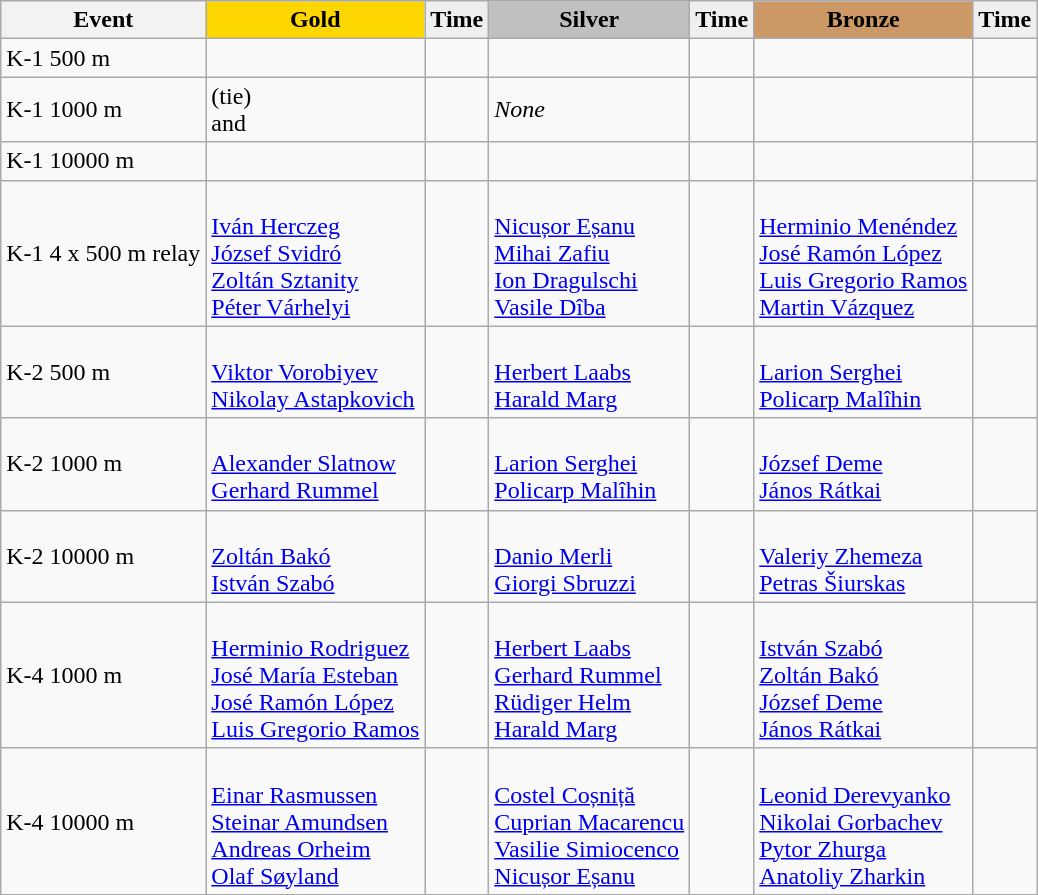<table class="wikitable">
<tr>
<th>Event</th>
<td align=center bgcolor="gold"><strong>Gold</strong></td>
<td align=center bgcolor="EFEFEF"><strong>Time</strong></td>
<td align=center bgcolor="silver"><strong>Silver</strong></td>
<td align=center bgcolor="EFEFEF"><strong>Time</strong></td>
<td align=center bgcolor="CC9966"><strong>Bronze</strong></td>
<td align=center bgcolor="EFEFEF"><strong>Time</strong></td>
</tr>
<tr>
<td>K-1 500 m</td>
<td></td>
<td></td>
<td></td>
<td></td>
<td></td>
<td></td>
</tr>
<tr>
<td>K-1 1000 m</td>
<td>(tie)<br>and<br></td>
<td></td>
<td><em>None</em></td>
<td></td>
<td></td>
<td></td>
</tr>
<tr>
<td>K-1 10000 m</td>
<td></td>
<td></td>
<td></td>
<td></td>
<td></td>
<td></td>
</tr>
<tr>
<td>K-1 4 x 500 m relay</td>
<td><br><a href='#'>Iván Herczeg</a><br><a href='#'>József Svidró</a><br><a href='#'>Zoltán Sztanity</a><br><a href='#'>Péter Várhelyi</a></td>
<td></td>
<td><br><a href='#'>Nicușor Eșanu</a><br><a href='#'>Mihai Zafiu</a><br><a href='#'>Ion Dragulschi</a><br><a href='#'>Vasile Dîba</a></td>
<td></td>
<td><br><a href='#'>Herminio Menéndez</a><br><a href='#'>José Ramón López</a><br><a href='#'>Luis Gregorio Ramos</a><br><a href='#'>Martin Vázquez</a></td>
<td></td>
</tr>
<tr>
<td>K-2 500 m</td>
<td><br><a href='#'>Viktor Vorobiyev</a><br><a href='#'>Nikolay Astapkovich</a></td>
<td></td>
<td><br><a href='#'>Herbert Laabs</a><br><a href='#'>Harald Marg</a></td>
<td></td>
<td><br><a href='#'>Larion Serghei</a><br><a href='#'>Policarp Malîhin</a></td>
<td></td>
</tr>
<tr>
<td>K-2 1000 m</td>
<td><br><a href='#'>Alexander Slatnow</a><br><a href='#'>Gerhard Rummel</a></td>
<td></td>
<td><br><a href='#'>Larion Serghei</a><br><a href='#'>Policarp Malîhin</a></td>
<td></td>
<td><br><a href='#'>József Deme</a><br><a href='#'>János Rátkai</a></td>
<td></td>
</tr>
<tr>
<td>K-2 10000 m</td>
<td><br><a href='#'>Zoltán Bakó</a><br><a href='#'>István Szabó</a></td>
<td></td>
<td><br><a href='#'>Danio Merli</a><br><a href='#'>Giorgi Sbruzzi</a></td>
<td></td>
<td><br><a href='#'>Valeriy Zhemeza</a><br><a href='#'>Petras Šiurskas</a></td>
<td></td>
</tr>
<tr>
<td>K-4 1000 m</td>
<td><br><a href='#'>Herminio Rodriguez</a><br><a href='#'>José María Esteban</a><br><a href='#'>José Ramón López</a><br><a href='#'>Luis Gregorio Ramos</a></td>
<td></td>
<td><br><a href='#'>Herbert Laabs</a><br><a href='#'>Gerhard Rummel</a><br><a href='#'>Rüdiger Helm</a><br><a href='#'>Harald Marg</a></td>
<td></td>
<td><br><a href='#'>István Szabó</a><br><a href='#'>Zoltán Bakó</a><br><a href='#'>József Deme</a><br><a href='#'>János Rátkai</a></td>
<td></td>
</tr>
<tr>
<td>K-4 10000 m</td>
<td><br><a href='#'>Einar Rasmussen</a><br><a href='#'>Steinar Amundsen</a><br><a href='#'>Andreas Orheim</a><br><a href='#'>Olaf Søyland</a></td>
<td></td>
<td><br><a href='#'>Costel Coșniță</a><br><a href='#'>Cuprian Macarencu</a><br><a href='#'>Vasilie Simiocenco</a><br><a href='#'>Nicușor Eșanu</a></td>
<td></td>
<td><br><a href='#'>Leonid Derevyanko</a><br><a href='#'>Nikolai Gorbachev</a><br><a href='#'>Pytor Zhurga</a><br><a href='#'>Anatoliy Zharkin</a></td>
<td></td>
</tr>
</table>
